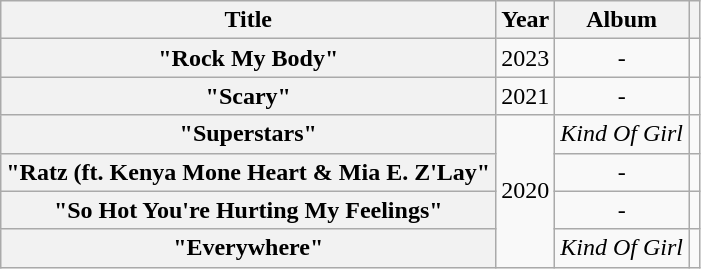<table class="wikitable plainrowheaders" style="text-align:center;">
<tr>
<th class="unsortable" scope="col">Title</th>
<th class="unsortable" scope="col">Year</th>
<th class="unsortable" scope="col">Album</th>
<th class="unsortable" scope="col"></th>
</tr>
<tr>
<th scope="row">"Rock My Body"</th>
<td>2023</td>
<td>-</td>
<td></td>
</tr>
<tr>
<th scope="row">"Scary"</th>
<td>2021</td>
<td>-</td>
<td></td>
</tr>
<tr>
<th scope="row">"Superstars"</th>
<td rowspan=4>2020</td>
<td><em>Kind Of Girl</em></td>
<td></td>
</tr>
<tr>
<th scope="row">"Ratz (ft. Kenya Mone Heart & Mia E. Z'Lay"</th>
<td>-</td>
<td></td>
</tr>
<tr>
<th scope="row">"So Hot You're Hurting My Feelings"</th>
<td>-</td>
<td></td>
</tr>
<tr>
<th scope="row">"Everywhere"</th>
<td><em>Kind Of Girl</em></td>
<td></td>
</tr>
</table>
